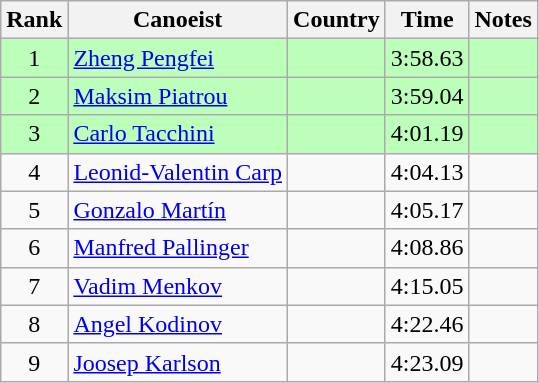<table class="wikitable" style="text-align:center">
<tr>
<th>Rank</th>
<th>Canoeist</th>
<th>Country</th>
<th>Time</th>
<th>Notes</th>
</tr>
<tr bgcolor=bbffbb>
<td>1</td>
<td align="left"><a href='#'>Zheng Pengfei</a></td>
<td align="left"></td>
<td>3:58.63</td>
<td></td>
</tr>
<tr bgcolor=bbffbb>
<td>2</td>
<td align="left"><a href='#'>Maksim Piatrou</a></td>
<td align="left"></td>
<td>3:59.04</td>
<td></td>
</tr>
<tr bgcolor=bbffbb>
<td>3</td>
<td align="left"><a href='#'>Carlo Tacchini</a></td>
<td align="left"></td>
<td>4:01.19</td>
<td></td>
</tr>
<tr>
<td>4</td>
<td align="left"><a href='#'>Leonid-Valentin Carp</a></td>
<td align="left"></td>
<td>4:04.13</td>
<td></td>
</tr>
<tr>
<td>5</td>
<td align="left"><a href='#'>Gonzalo Martín</a></td>
<td align="left"></td>
<td>4:05.17</td>
<td></td>
</tr>
<tr>
<td>6</td>
<td align="left"><a href='#'>Manfred Pallinger</a></td>
<td align="left"></td>
<td>4:08.86</td>
<td></td>
</tr>
<tr>
<td>7</td>
<td align="left"><a href='#'>Vadim Menkov</a></td>
<td align="left"></td>
<td>4:15.05</td>
<td></td>
</tr>
<tr>
<td>8</td>
<td align="left"><a href='#'>Angel Kodinov</a></td>
<td align="left"></td>
<td>4:22.46</td>
<td></td>
</tr>
<tr>
<td>9</td>
<td align="left"><a href='#'>Joosep Karlson</a></td>
<td align="left"></td>
<td>4:23.09</td>
<td></td>
</tr>
</table>
